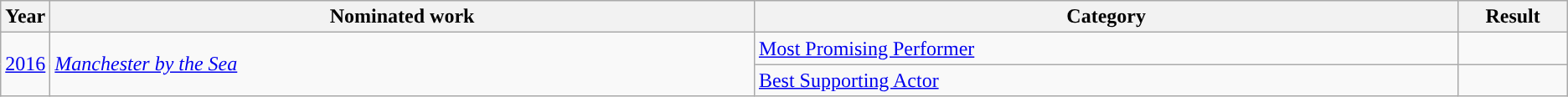<table class="wikitable">
<tr>
<th scope="col" style="width:1em;">Year</th>
<th scope="col" style="width:35em;">Nominated work</th>
<th scope="col" style="width:35em;">Category</th>
<th scope="col" style="width:5em;">Result</th>
</tr>
<tr>
<td rowspan="2"><a href='#'>2016</a></td>
<td rowspan="2"><em><a href='#'>Manchester by the Sea</a></em></td>
<td><a href='#'>Most Promising Performer</a></td>
<td></td>
</tr>
<tr>
<td><a href='#'>Best Supporting Actor</a></td>
<td></td>
</tr>
</table>
